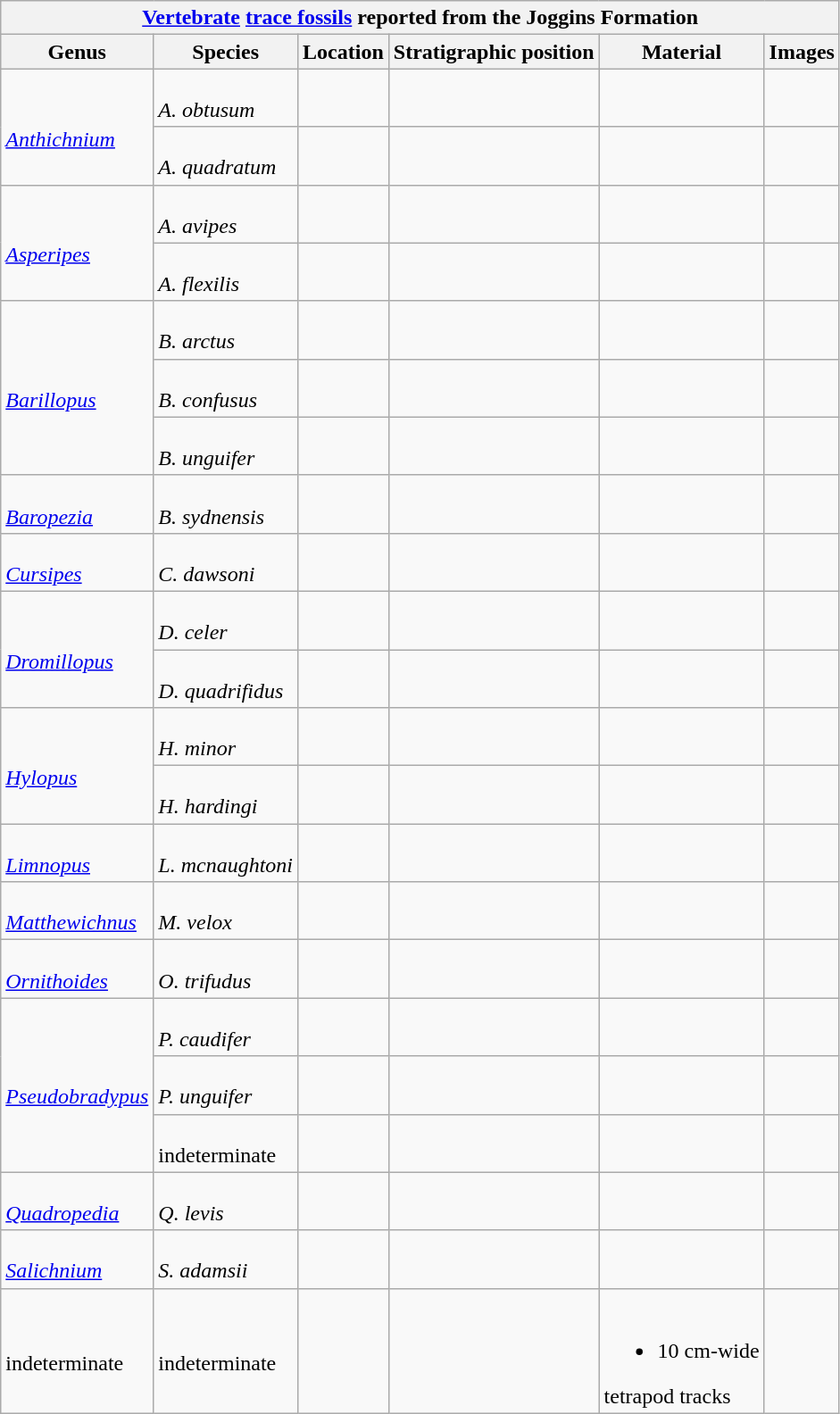<table class="wikitable sortable mw-collapsible">
<tr>
<th colspan="7" style="text-align:center;"><strong><a href='#'>Vertebrate</a> <a href='#'>trace fossils</a> reported from the Joggins Formation</strong></th>
</tr>
<tr>
<th>Genus</th>
<th>Species</th>
<th>Location</th>
<th>Stratigraphic position</th>
<th>Material</th>
<th>Images</th>
</tr>
<tr>
<td rowspan="2"><br><em><a href='#'>Anthichnium</a></em></td>
<td><br><em>A. obtusum</em></td>
<td></td>
<td></td>
<td></td>
<td></td>
</tr>
<tr>
<td><br><em>A. quadratum</em></td>
<td></td>
<td></td>
<td></td>
<td></td>
</tr>
<tr>
<td rowspan="2"><br><em><a href='#'>Asperipes</a></em></td>
<td><br><em>A. avipes</em></td>
<td></td>
<td></td>
<td></td>
<td></td>
</tr>
<tr>
<td><br><em>A. flexilis</em></td>
<td></td>
<td></td>
<td></td>
<td></td>
</tr>
<tr>
<td rowspan="3"><br><em><a href='#'>Barillopus</a></em></td>
<td><br><em>B. arctus</em></td>
<td></td>
<td></td>
<td></td>
<td></td>
</tr>
<tr>
<td><br><em>B. confusus</em></td>
<td></td>
<td></td>
<td></td>
<td></td>
</tr>
<tr>
<td><br><em>B. unguifer</em></td>
<td></td>
<td></td>
<td></td>
<td></td>
</tr>
<tr>
<td rowspan="1"><br><em><a href='#'>Baropezia</a></em></td>
<td><br><em>B. sydnensis</em></td>
<td></td>
<td></td>
<td></td>
<td></td>
</tr>
<tr>
<td rowspan="1"><br><em><a href='#'>Cursipes</a></em></td>
<td><br><em>C. dawsoni</em></td>
<td></td>
<td></td>
<td></td>
<td></td>
</tr>
<tr>
<td rowspan="2"><br><em><a href='#'>Dromillopus</a></em></td>
<td><br><em>D. celer</em></td>
<td></td>
<td></td>
<td></td>
<td></td>
</tr>
<tr>
<td><br><em>D. quadrifidus</em></td>
<td></td>
<td></td>
<td></td>
<td></td>
</tr>
<tr>
<td rowspan="2"><br><em><a href='#'>Hylopus</a></em></td>
<td><br><em>H. minor</em></td>
<td></td>
<td></td>
<td></td>
<td></td>
</tr>
<tr>
<td><br><em>H. hardingi</em></td>
<td></td>
<td></td>
<td></td>
</tr>
<tr>
<td rowspan="1"><br><em><a href='#'>Limnopus</a></em></td>
<td><br><em>L. mcnaughtoni</em></td>
<td></td>
<td></td>
<td></td>
<td></td>
</tr>
<tr>
<td rowspan="1"><br><em><a href='#'>Matthewichnus</a></em></td>
<td><br><em>M. velox</em></td>
<td></td>
<td></td>
<td></td>
<td></td>
</tr>
<tr>
<td rowspan="1"><br><em><a href='#'>Ornithoides</a></em></td>
<td><br><em>O. trifudus</em></td>
<td></td>
<td></td>
<td></td>
<td></td>
</tr>
<tr>
<td rowspan="3"><br><em><a href='#'>Pseudobradypus</a></em></td>
<td><br><em>P. caudifer</em></td>
<td></td>
<td></td>
<td></td>
<td></td>
</tr>
<tr>
<td><br><em>P. unguifer</em></td>
<td></td>
<td></td>
<td></td>
<td></td>
</tr>
<tr>
<td><br>indeterminate</td>
<td></td>
<td></td>
<td></td>
<td></td>
</tr>
<tr>
<td rowspan="1"><br><em><a href='#'>Quadropedia</a></em></td>
<td><br><em>Q. levis</em></td>
<td></td>
<td></td>
<td></td>
<td></td>
</tr>
<tr>
<td rowspan="1"><br><em><a href='#'>Salichnium</a></em></td>
<td><br><em>S. adamsii</em></td>
<td></td>
<td></td>
<td></td>
<td></td>
</tr>
<tr>
<td rowspan="1"><br>indeterminate</td>
<td><br>indeterminate</td>
<td></td>
<td></td>
<td><br><ul><li>10 cm-wide</li></ul>tetrapod tracks</td>
<td></td>
</tr>
</table>
